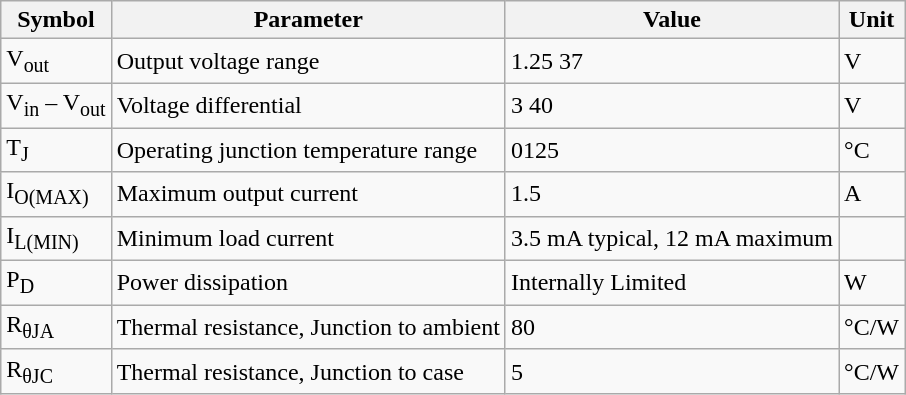<table class="wikitable">
<tr>
<th>Symbol</th>
<th>Parameter</th>
<th>Value</th>
<th>Unit</th>
</tr>
<tr>
<td>V<sub>out</sub></td>
<td>Output voltage range</td>
<td>1.25 37</td>
<td>V</td>
</tr>
<tr>
<td>V<sub>in</sub> – V<sub>out</sub></td>
<td>Voltage differential</td>
<td>3 40</td>
<td>V</td>
</tr>
<tr>
<td>T<sub>J</sub></td>
<td>Operating junction temperature range</td>
<td>0125</td>
<td>°C </td>
</tr>
<tr>
<td>I<sub>O(MAX)</sub></td>
<td>Maximum output current</td>
<td>1.5</td>
<td>A</td>
</tr>
<tr>
<td>I<sub>L(MIN)</sub></td>
<td>Minimum load current</td>
<td>3.5 mA typical, 12 mA maximum</td>
<td></td>
</tr>
<tr>
<td>P<sub>D</sub></td>
<td>Power dissipation</td>
<td>Internally Limited</td>
<td>W </td>
</tr>
<tr>
<td>R<sub>θJA</sub></td>
<td>Thermal resistance, Junction to ambient</td>
<td>80</td>
<td>°C/W </td>
</tr>
<tr>
<td>R<sub>θJC</sub></td>
<td>Thermal resistance, Junction to case</td>
<td>5</td>
<td>°C/W </td>
</tr>
</table>
